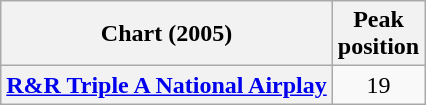<table class="wikitable sortable">
<tr>
<th scope="col">Chart (2005)</th>
<th scope="col">Peak<br>position</th>
</tr>
<tr>
<th scope="row"><a href='#'>R&R Triple A National Airplay</a></th>
<td style="text-align:center;">19</td>
</tr>
</table>
